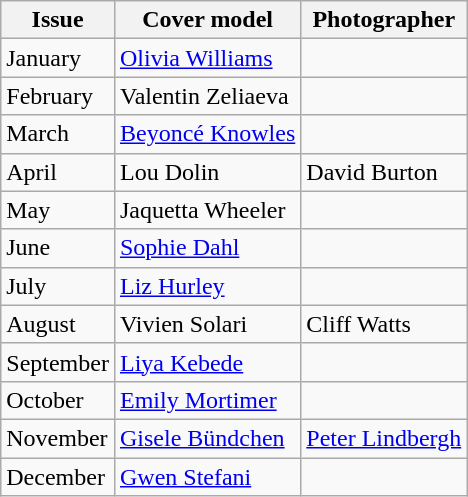<table class="sortable wikitable">
<tr>
<th>Issue</th>
<th>Cover model</th>
<th>Photographer</th>
</tr>
<tr>
<td>January</td>
<td><a href='#'>Olivia Williams</a></td>
<td></td>
</tr>
<tr>
<td>February</td>
<td>Valentin Zeliaeva</td>
<td></td>
</tr>
<tr>
<td>March</td>
<td><a href='#'>Beyoncé Knowles</a></td>
<td></td>
</tr>
<tr>
<td>April</td>
<td>Lou Dolin</td>
<td>David Burton</td>
</tr>
<tr>
<td>May</td>
<td>Jaquetta Wheeler</td>
<td></td>
</tr>
<tr>
<td>June</td>
<td><a href='#'>Sophie Dahl</a></td>
<td></td>
</tr>
<tr>
<td>July</td>
<td><a href='#'>Liz Hurley</a></td>
<td></td>
</tr>
<tr>
<td>August</td>
<td>Vivien Solari</td>
<td>Cliff Watts</td>
</tr>
<tr>
<td>September</td>
<td><a href='#'>Liya Kebede</a></td>
<td></td>
</tr>
<tr>
<td>October</td>
<td><a href='#'>Emily Mortimer</a></td>
<td></td>
</tr>
<tr>
<td>November</td>
<td><a href='#'>Gisele Bündchen</a></td>
<td><a href='#'>Peter Lindbergh</a></td>
</tr>
<tr>
<td>December</td>
<td><a href='#'>Gwen Stefani</a></td>
<td></td>
</tr>
</table>
